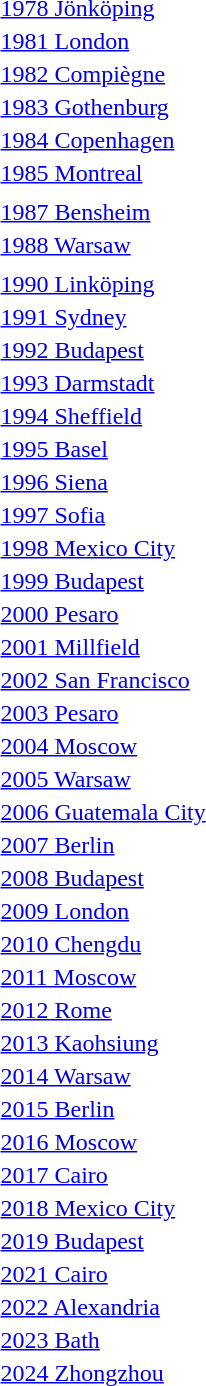<table>
<tr>
<td><a href='#'>1978 Jönköping</a></td>
<td></td>
<td></td>
<td></td>
</tr>
<tr>
<td><a href='#'>1981 London</a></td>
<td></td>
<td></td>
<td></td>
</tr>
<tr>
<td><a href='#'>1982 Compiègne</a></td>
<td></td>
<td></td>
<td></td>
</tr>
<tr>
<td><a href='#'>1983 Gothenburg</a></td>
<td></td>
<td></td>
<td></td>
</tr>
<tr>
<td><a href='#'>1984 Copenhagen</a></td>
<td></td>
<td></td>
<td></td>
</tr>
<tr>
<td><a href='#'>1985 Montreal</a></td>
<td></td>
<td></td>
<td></td>
</tr>
<tr>
<td></td>
<td></td>
<td></td>
<td></td>
</tr>
<tr>
<td><a href='#'>1987 Bensheim</a></td>
<td></td>
<td></td>
<td></td>
</tr>
<tr>
<td><a href='#'>1988 Warsaw</a></td>
<td></td>
<td></td>
<td></td>
</tr>
<tr>
<td></td>
<td></td>
<td></td>
<td></td>
</tr>
<tr>
<td><a href='#'>1990 Linköping</a></td>
<td></td>
<td></td>
<td></td>
</tr>
<tr>
<td><a href='#'>1991 Sydney</a></td>
<td></td>
<td></td>
<td></td>
</tr>
<tr>
<td><a href='#'>1992 Budapest</a></td>
<td></td>
<td></td>
<td></td>
</tr>
<tr>
<td><a href='#'>1993 Darmstadt</a></td>
<td></td>
<td></td>
<td></td>
</tr>
<tr>
<td><a href='#'>1994 Sheffield</a></td>
<td></td>
<td></td>
<td></td>
</tr>
<tr>
<td><a href='#'>1995 Basel</a></td>
<td></td>
<td></td>
<td></td>
</tr>
<tr>
<td><a href='#'>1996 Siena</a></td>
<td></td>
<td></td>
<td></td>
</tr>
<tr>
<td><a href='#'>1997 Sofia</a></td>
<td></td>
<td></td>
<td></td>
</tr>
<tr>
<td><a href='#'>1998 Mexico City</a></td>
<td></td>
<td></td>
<td></td>
</tr>
<tr>
<td><a href='#'>1999 Budapest</a></td>
<td></td>
<td></td>
<td></td>
</tr>
<tr>
<td><a href='#'>2000 Pesaro</a></td>
<td></td>
<td></td>
<td></td>
</tr>
<tr>
<td><a href='#'>2001 Millfield</a></td>
<td></td>
<td></td>
<td></td>
</tr>
<tr>
<td><a href='#'>2002 San Francisco</a></td>
<td></td>
<td></td>
<td></td>
</tr>
<tr>
<td><a href='#'>2003 Pesaro</a></td>
<td></td>
<td></td>
<td></td>
</tr>
<tr>
<td><a href='#'>2004 Moscow</a></td>
<td></td>
<td></td>
<td></td>
</tr>
<tr>
<td><a href='#'>2005 Warsaw</a></td>
<td></td>
<td></td>
<td></td>
</tr>
<tr>
<td><a href='#'>2006 Guatemala City</a></td>
<td></td>
<td></td>
<td></td>
</tr>
<tr>
<td><a href='#'>2007 Berlin</a></td>
<td></td>
<td></td>
<td></td>
</tr>
<tr>
<td><a href='#'>2008 Budapest</a></td>
<td></td>
<td></td>
<td></td>
</tr>
<tr>
<td><a href='#'>2009 London</a></td>
<td></td>
<td></td>
<td></td>
</tr>
<tr>
<td><a href='#'>2010 Chengdu</a></td>
<td></td>
<td></td>
<td></td>
</tr>
<tr>
<td><a href='#'>2011 Moscow</a></td>
<td></td>
<td></td>
<td></td>
</tr>
<tr>
<td><a href='#'>2012 Rome</a></td>
<td></td>
<td></td>
<td></td>
</tr>
<tr>
<td><a href='#'>2013 Kaohsiung</a></td>
<td></td>
<td></td>
<td></td>
</tr>
<tr>
<td><a href='#'>2014 Warsaw</a></td>
<td></td>
<td></td>
<td></td>
</tr>
<tr>
<td><a href='#'>2015 Berlin</a></td>
<td></td>
<td></td>
<td></td>
</tr>
<tr>
<td><a href='#'>2016 Moscow</a></td>
<td></td>
<td></td>
<td></td>
</tr>
<tr>
<td><a href='#'>2017 Cairo</a></td>
<td></td>
<td></td>
<td></td>
</tr>
<tr>
<td><a href='#'>2018 Mexico City</a></td>
<td></td>
<td></td>
<td></td>
</tr>
<tr>
<td><a href='#'>2019 Budapest</a></td>
<td></td>
<td></td>
<td></td>
</tr>
<tr>
<td><a href='#'>2021 Cairo</a></td>
<td></td>
<td></td>
<td></td>
</tr>
<tr>
<td><a href='#'>2022 Alexandria</a></td>
<td></td>
<td></td>
<td></td>
</tr>
<tr>
<td><a href='#'>2023 Bath</a></td>
<td></td>
<td></td>
<td></td>
</tr>
<tr>
<td><a href='#'>2024 Zhongzhou</a></td>
<td></td>
<td></td>
<td></td>
</tr>
</table>
